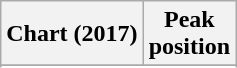<table class="wikitable sortable plainrowheaders" style="text-align:center;">
<tr>
<th>Chart (2017)</th>
<th>Peak<br>position</th>
</tr>
<tr>
</tr>
<tr>
</tr>
</table>
